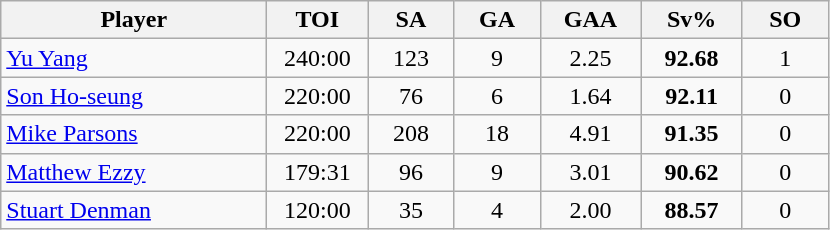<table class="wikitable sortable" style="text-align:center;">
<tr>
<th width="170px">Player</th>
<th width="60px">TOI</th>
<th width="50px">SA</th>
<th width="50px">GA</th>
<th width="60px">GAA</th>
<th width="60px">Sv%</th>
<th width="50px">SO</th>
</tr>
<tr>
<td style="text-align:left;"> <a href='#'>Yu Yang</a></td>
<td>240:00</td>
<td>123</td>
<td>9</td>
<td>2.25</td>
<td><strong>92.68</strong></td>
<td>1</td>
</tr>
<tr>
<td style="text-align:left;"> <a href='#'>Son Ho-seung</a></td>
<td>220:00</td>
<td>76</td>
<td>6</td>
<td>1.64</td>
<td><strong>92.11</strong></td>
<td>0</td>
</tr>
<tr>
<td style="text-align:left;"> <a href='#'>Mike Parsons</a></td>
<td>220:00</td>
<td>208</td>
<td>18</td>
<td>4.91</td>
<td><strong>91.35</strong></td>
<td>0</td>
</tr>
<tr>
<td style="text-align:left;"> <a href='#'>Matthew Ezzy</a></td>
<td>179:31</td>
<td>96</td>
<td>9</td>
<td>3.01</td>
<td><strong>90.62</strong></td>
<td>0</td>
</tr>
<tr>
<td style="text-align:left;"> <a href='#'>Stuart Denman</a></td>
<td>120:00</td>
<td>35</td>
<td>4</td>
<td>2.00</td>
<td><strong>88.57</strong></td>
<td>0</td>
</tr>
</table>
